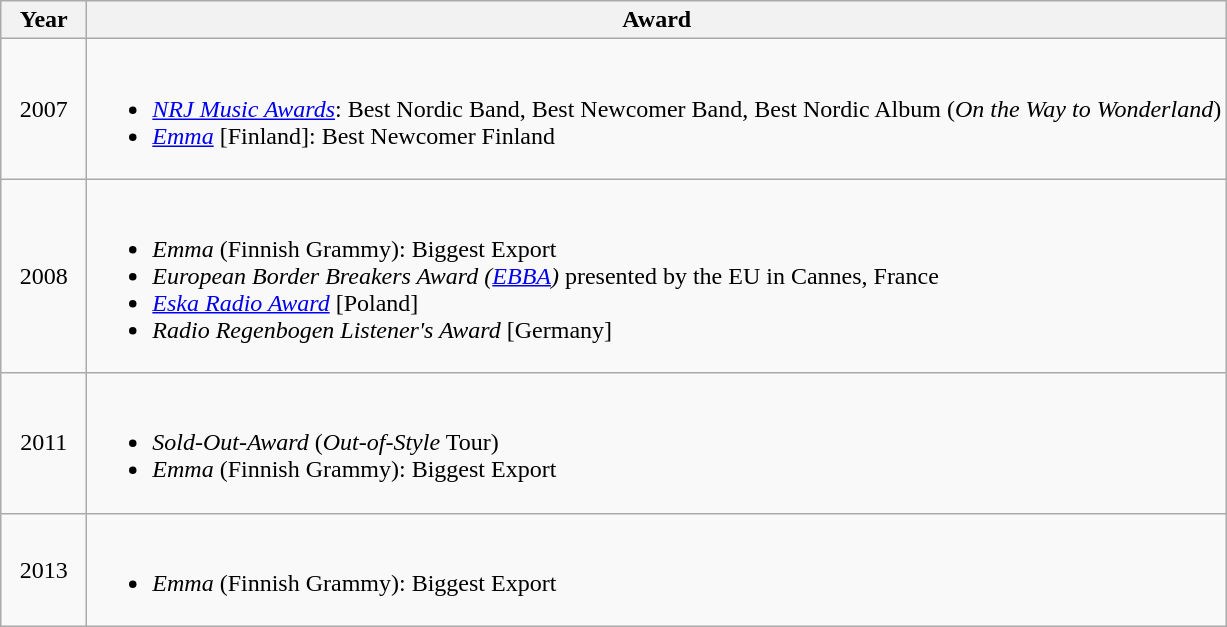<table class="wikitable">
<tr>
<th style="width:50px;">Year</th>
<th>Award</th>
</tr>
<tr>
<td align="center">2007</td>
<td><br><ul><li><em><a href='#'>NRJ Music Awards</a></em>: Best Nordic Band, Best Newcomer Band, Best Nordic Album (<em>On the Way to Wonderland</em>)</li><li><em><a href='#'>Emma</a></em> [Finland]: Best Newcomer Finland</li></ul></td>
</tr>
<tr>
<td align="center">2008</td>
<td><br><ul><li><em>Emma</em> (Finnish Grammy): Biggest Export</li><li><em>European Border Breakers Award (<a href='#'>EBBA</a>)</em> presented by the EU in Cannes, France</li><li><em><a href='#'>Eska Radio Award</a></em> [Poland]</li><li><em>Radio Regenbogen Listener's Award</em> [Germany]</li></ul></td>
</tr>
<tr>
<td align="center">2011</td>
<td><br><ul><li><em>Sold-Out-Award</em> (<em>Out-of-Style</em> Tour)</li><li><em>Emma</em> (Finnish Grammy): Biggest Export</li></ul></td>
</tr>
<tr>
<td align="center">2013</td>
<td><br><ul><li><em>Emma</em> (Finnish Grammy): Biggest Export</li></ul></td>
</tr>
</table>
